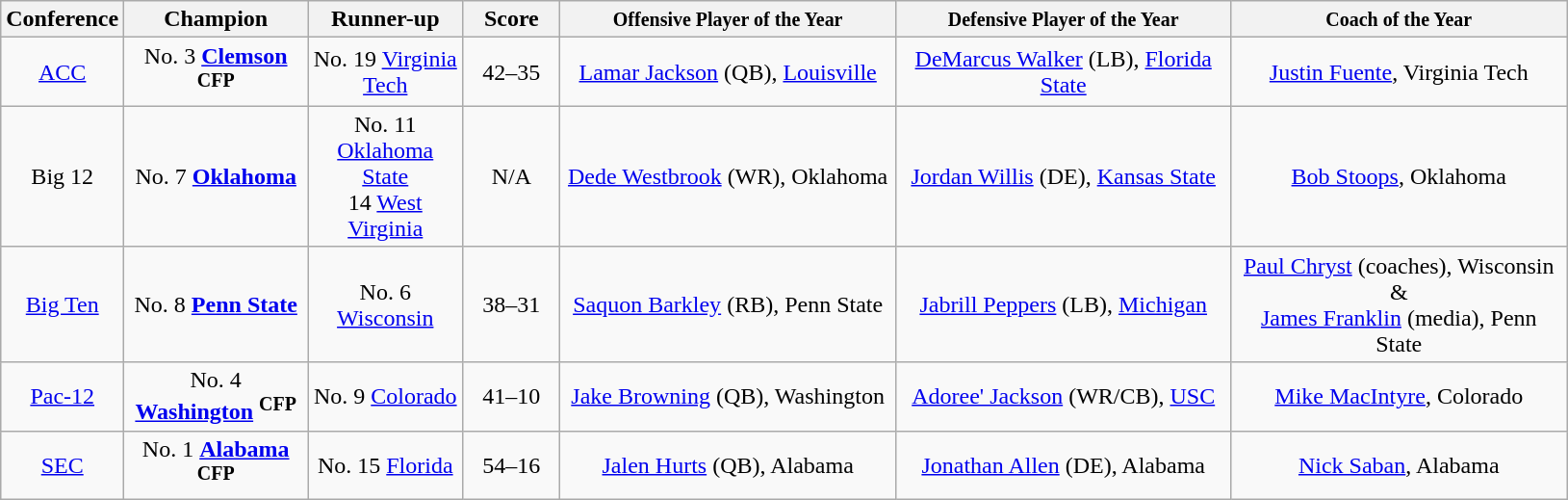<table class="wikitable" style="text-align:center;">
<tr>
<th style="width:50px">Conference</th>
<th style="width:120px">Champion</th>
<th style="width:100px">Runner-up</th>
<th style="width:60px;">Score</th>
<th style="width:225px"><small>Offensive Player of the Year</small></th>
<th style="width:225px"><small>Defensive Player of the Year</small></th>
<th style="width:225px"><small>Coach of the Year</small></th>
</tr>
<tr>
<td><a href='#'>ACC</a></td>
<td>No. 3 <strong><a href='#'>Clemson</a></strong> <sup><strong>CFP</strong></sup></td>
<td>No. 19 <a href='#'>Virginia Tech</a></td>
<td>42–35</td>
<td><a href='#'>Lamar Jackson</a> (QB), <a href='#'>Louisville</a></td>
<td><a href='#'>DeMarcus Walker</a> (LB), <a href='#'>Florida State</a></td>
<td><a href='#'>Justin Fuente</a>, Virginia Tech</td>
</tr>
<tr>
<td>Big 12</td>
<td>No. 7 <strong><a href='#'>Oklahoma</a></strong></td>
<td>No. 11 <a href='#'>Oklahoma State</a><br>14 <a href='#'>West Virginia</a></td>
<td>N/A</td>
<td><a href='#'>Dede Westbrook</a> (WR), Oklahoma</td>
<td><a href='#'>Jordan Willis</a> (DE), <a href='#'>Kansas State</a></td>
<td><a href='#'>Bob Stoops</a>, Oklahoma</td>
</tr>
<tr>
<td><a href='#'>Big Ten</a></td>
<td>No. 8 <strong><a href='#'>Penn State</a></strong></td>
<td>No. 6 <a href='#'>Wisconsin</a></td>
<td>38–31</td>
<td><a href='#'>Saquon Barkley</a> (RB), Penn State</td>
<td><a href='#'>Jabrill Peppers</a> (LB), <a href='#'>Michigan</a></td>
<td><a href='#'>Paul Chryst</a> (coaches), Wisconsin <br>  & <br> <a href='#'>James Franklin</a> (media), Penn State</td>
</tr>
<tr>
<td><a href='#'>Pac-12</a></td>
<td>No. 4 <strong><a href='#'>Washington</a></strong> <sup><strong>CFP</strong></sup></td>
<td>No. 9 <a href='#'>Colorado</a></td>
<td>41–10</td>
<td><a href='#'>Jake Browning</a> (QB), Washington</td>
<td><a href='#'>Adoree' Jackson</a> (WR/CB), <a href='#'>USC</a></td>
<td><a href='#'>Mike MacIntyre</a>, Colorado</td>
</tr>
<tr>
<td><a href='#'>SEC</a></td>
<td>No. 1 <strong><a href='#'>Alabama</a> <sup>CFP</sup></strong></td>
<td>No. 15 <a href='#'>Florida</a></td>
<td>54–16</td>
<td><a href='#'>Jalen Hurts</a> (QB), Alabama</td>
<td><a href='#'>Jonathan Allen</a> (DE), Alabama</td>
<td><a href='#'>Nick Saban</a>, Alabama</td>
</tr>
</table>
